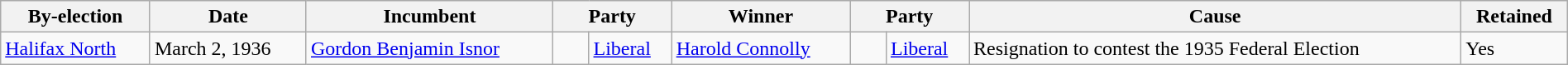<table class=wikitable style="width:100%">
<tr>
<th>By-election</th>
<th>Date</th>
<th>Incumbent</th>
<th colspan=2>Party</th>
<th>Winner</th>
<th colspan=2>Party</th>
<th>Cause</th>
<th>Retained</th>
</tr>
<tr>
<td><a href='#'>Halifax North</a></td>
<td>March 2, 1936</td>
<td><a href='#'>Gordon Benjamin Isnor</a></td>
<td>    </td>
<td><a href='#'>Liberal</a></td>
<td><a href='#'>Harold Connolly</a></td>
<td>    </td>
<td><a href='#'>Liberal</a></td>
<td>Resignation to contest the 1935 Federal Election</td>
<td>Yes</td>
</tr>
</table>
